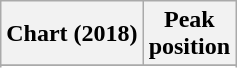<table class="wikitable sortable plainrowheaders" style="text-align:center">
<tr>
<th scope="col">Chart (2018)</th>
<th scope="col">Peak<br>position</th>
</tr>
<tr>
</tr>
<tr>
</tr>
<tr>
</tr>
</table>
